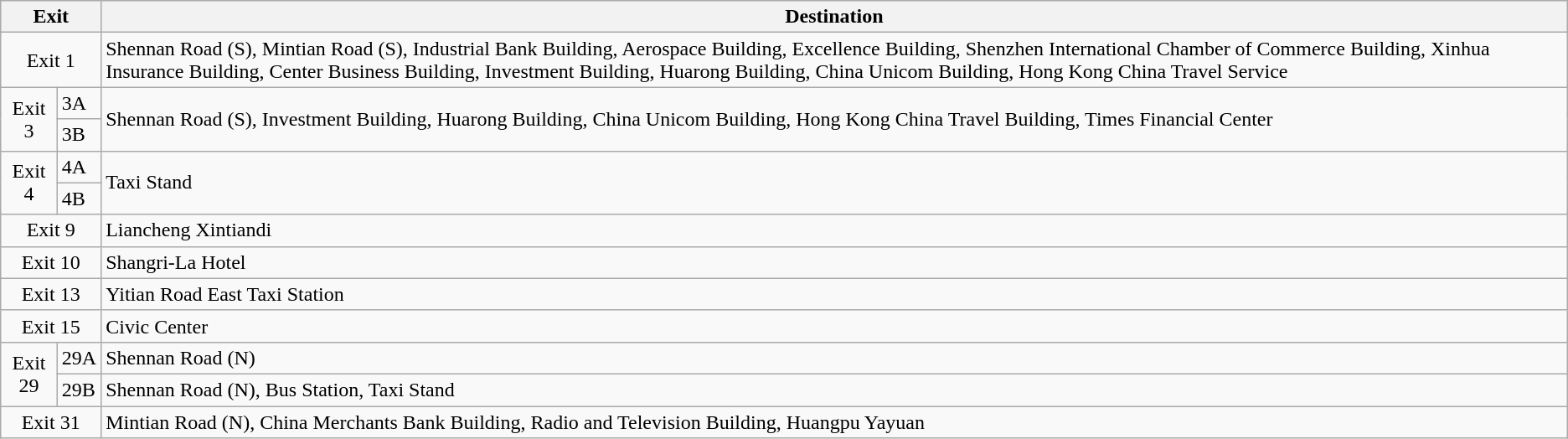<table class="wikitable">
<tr>
<th colspan="2" style="width:70px">Exit</th>
<th>Destination</th>
</tr>
<tr>
<td align="center" colspan="2">Exit 1</td>
<td>Shennan Road (S), Mintian Road (S), Industrial Bank Building, Aerospace Building, Excellence Building, Shenzhen International Chamber of Commerce Building, Xinhua Insurance Building, Center Business Building, Investment Building, Huarong Building, China Unicom Building, Hong Kong China Travel Service</td>
</tr>
<tr>
<td rowspan="2" align="center">Exit 3</td>
<td>3A</td>
<td rowspan="2">Shennan Road (S), Investment Building, Huarong Building, China Unicom Building, Hong Kong China Travel Building, Times Financial Center</td>
</tr>
<tr>
<td>3B</td>
</tr>
<tr>
<td rowspan="2" align="center">Exit 4</td>
<td>4A</td>
<td rowspan="2">Taxi Stand</td>
</tr>
<tr>
<td>4B</td>
</tr>
<tr>
<td align="center" colspan="2">Exit 9</td>
<td>Liancheng Xintiandi</td>
</tr>
<tr>
<td align="center" colspan="2">Exit 10</td>
<td>Shangri-La Hotel</td>
</tr>
<tr>
<td align="center" colspan="2">Exit 13</td>
<td>Yitian Road East Taxi Station</td>
</tr>
<tr>
<td align="center" colspan="2">Exit 15</td>
<td>Civic Center</td>
</tr>
<tr>
<td rowspan="2" align="center">Exit 29</td>
<td>29A</td>
<td>Shennan Road (N)</td>
</tr>
<tr>
<td>29B</td>
<td>Shennan Road (N), Bus Station, Taxi Stand</td>
</tr>
<tr>
<td align="center" colspan="2">Exit 31</td>
<td>Mintian Road (N), China Merchants Bank Building, Radio and Television Building, Huangpu Yayuan</td>
</tr>
</table>
